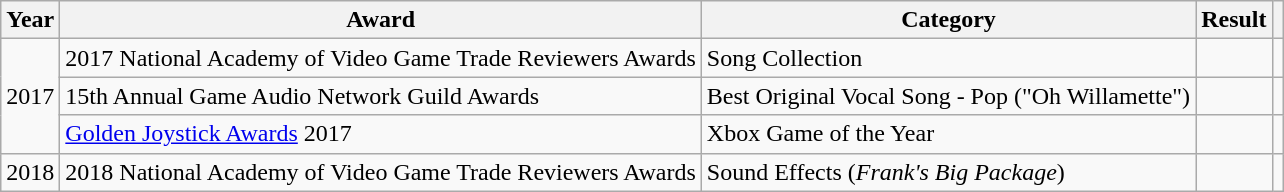<table class="wikitable sortable">
<tr>
<th>Year</th>
<th>Award</th>
<th>Category</th>
<th>Result</th>
<th></th>
</tr>
<tr>
<td style="text-align:center;" rowspan="3">2017</td>
<td rowspan="1">2017 National Academy of Video Game Trade Reviewers Awards</td>
<td>Song Collection</td>
<td></td>
<td rowspan="1" style="text-align:center;"></td>
</tr>
<tr>
<td rowspan="1">15th Annual Game Audio Network Guild Awards</td>
<td>Best Original Vocal Song - Pop ("Oh Willamette")</td>
<td></td>
<td rowspan="1" style="text-align:center;"></td>
</tr>
<tr>
<td rowspan="1"><a href='#'>Golden Joystick Awards</a> 2017</td>
<td>Xbox Game of the Year</td>
<td></td>
<td rowspan="1" style="text-align:center;"></td>
</tr>
<tr>
<td style="text-align:center;" rowspan="1">2018</td>
<td rowspan="1">2018 National Academy of Video Game Trade Reviewers Awards</td>
<td>Sound Effects (<em>Frank's Big Package</em>)</td>
<td></td>
<td rowspan="1" style="text-align:center;"></td>
</tr>
</table>
